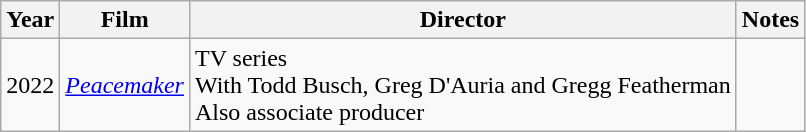<table class="wikitable">
<tr>
<th>Year</th>
<th>Film</th>
<th>Director</th>
<th>Notes</th>
</tr>
<tr>
<td>2022</td>
<td><em><a href='#'>Peacemaker</a></em></td>
<td>TV series <br> With Todd Busch, Greg D'Auria and Gregg Featherman<br>Also associate producer</td>
</tr>
</table>
